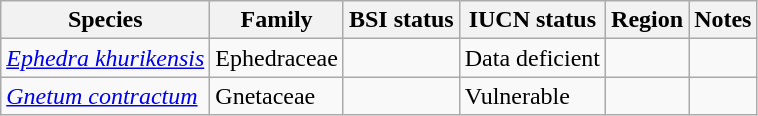<table class="wikitable sortable">
<tr>
<th>Species</th>
<th>Family</th>
<th>BSI status</th>
<th>IUCN status</th>
<th>Region</th>
<th>Notes</th>
</tr>
<tr>
<td><em><a href='#'>Ephedra khurikensis</a></em></td>
<td>Ephedraceae</td>
<td></td>
<td>Data deficient</td>
<td></td>
<td></td>
</tr>
<tr>
<td><em><a href='#'>Gnetum contractum</a></em></td>
<td>Gnetaceae</td>
<td></td>
<td>Vulnerable</td>
<td></td>
<td></td>
</tr>
</table>
